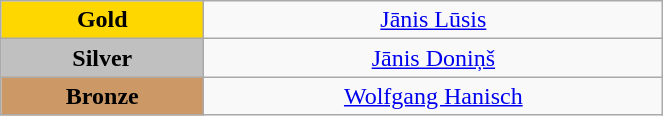<table class="wikitable" style="text-align:center; " width="35%">
<tr>
<td bgcolor="gold"><strong>Gold</strong></td>
<td><a href='#'>Jānis Lūsis</a><br>  <small><em></em></small></td>
</tr>
<tr>
<td bgcolor="silver"><strong>Silver</strong></td>
<td><a href='#'>Jānis Doniņš</a><br>  <small><em></em></small></td>
</tr>
<tr>
<td bgcolor="CC9966"><strong>Bronze</strong></td>
<td><a href='#'>Wolfgang Hanisch</a><br>  <small><em></em></small></td>
</tr>
</table>
